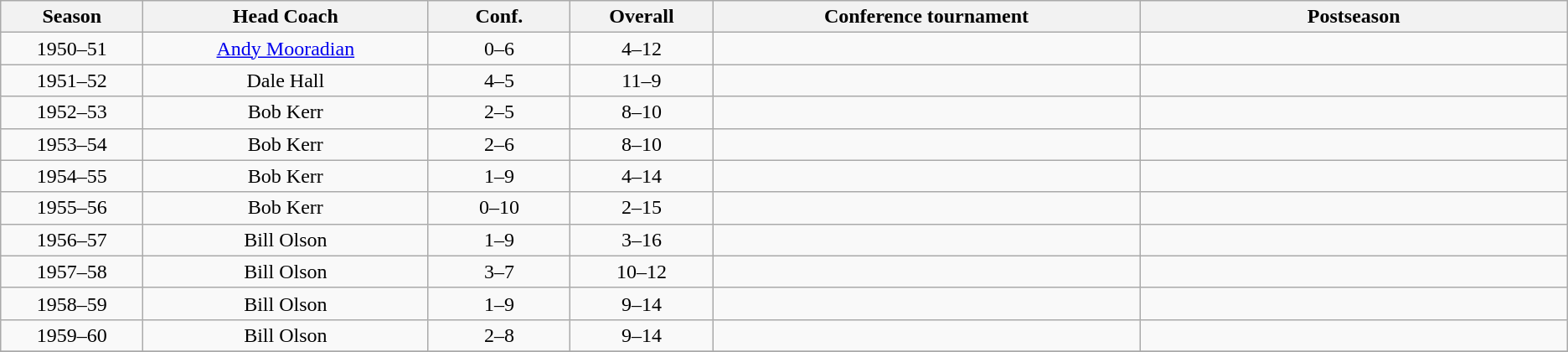<table class="wikitable" style="text-align:center">
<tr>
<th bgcolor="#003591" width="5%">Season</th>
<th bgcolor="#003591" width="10%">Head Coach</th>
<th bgcolor="#003591" width="5%">Conf.</th>
<th bgcolor="#003591" width="5%">Overall</th>
<th bgcolor="#003591" width="15%">Conference tournament</th>
<th bgcolor="#003591" width="15%">Postseason</th>
</tr>
<tr>
<td>1950–51</td>
<td><a href='#'>Andy Mooradian</a></td>
<td>0–6</td>
<td>4–12</td>
<td></td>
<td></td>
</tr>
<tr>
<td>1951–52</td>
<td>Dale Hall</td>
<td>4–5</td>
<td>11–9</td>
<td></td>
<td></td>
</tr>
<tr>
<td>1952–53</td>
<td>Bob Kerr</td>
<td>2–5</td>
<td>8–10</td>
<td></td>
<td></td>
</tr>
<tr>
<td>1953–54</td>
<td>Bob Kerr</td>
<td>2–6</td>
<td>8–10</td>
<td></td>
<td></td>
</tr>
<tr>
<td>1954–55</td>
<td>Bob Kerr</td>
<td>1–9</td>
<td>4–14</td>
<td></td>
<td></td>
</tr>
<tr>
<td>1955–56</td>
<td>Bob Kerr</td>
<td>0–10</td>
<td>2–15</td>
<td></td>
<td></td>
</tr>
<tr>
<td>1956–57</td>
<td>Bill Olson</td>
<td>1–9</td>
<td>3–16</td>
<td></td>
<td></td>
</tr>
<tr>
<td>1957–58</td>
<td>Bill Olson</td>
<td>3–7</td>
<td>10–12</td>
<td></td>
<td></td>
</tr>
<tr>
<td>1958–59</td>
<td>Bill Olson</td>
<td>1–9</td>
<td>9–14</td>
<td></td>
<td></td>
</tr>
<tr>
<td>1959–60</td>
<td>Bill Olson</td>
<td>2–8</td>
<td>9–14</td>
<td></td>
<td></td>
</tr>
<tr>
</tr>
</table>
